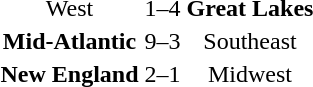<table>
<tr>
<td align=center>West</td>
<td align=center>1–4</td>
<td align=center><strong>Great Lakes</strong></td>
</tr>
<tr>
<td align=center><strong>Mid-Atlantic</strong></td>
<td align=center>9–3</td>
<td align=center>Southeast</td>
</tr>
<tr>
<td align=center><strong>New England</strong></td>
<td align=center>2–1</td>
<td align=center>Midwest</td>
</tr>
</table>
